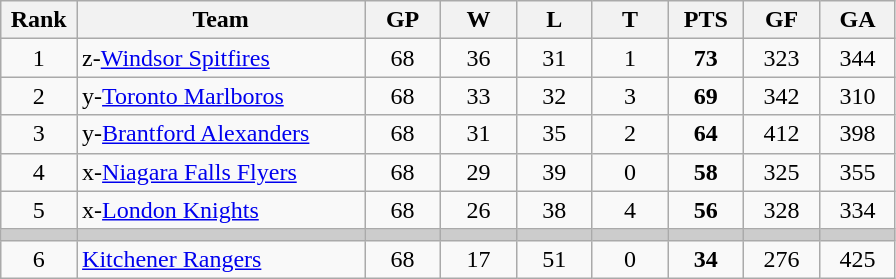<table class="wikitable sortable" style="text-align:center">
<tr>
<th width="7.5%">Rank</th>
<th width="28.5%">Team</th>
<th width="7.5%">GP</th>
<th width="7.5%">W</th>
<th width="7.5%">L</th>
<th width="7.5%">T</th>
<th width="7.5%">PTS</th>
<th width="7.5%">GF</th>
<th width="7.5%">GA</th>
</tr>
<tr>
<td>1</td>
<td align=left>z-<a href='#'>Windsor Spitfires</a></td>
<td>68</td>
<td>36</td>
<td>31</td>
<td>1</td>
<td><strong>73</strong></td>
<td>323</td>
<td>344</td>
</tr>
<tr>
<td>2</td>
<td align=left>y-<a href='#'>Toronto Marlboros</a></td>
<td>68</td>
<td>33</td>
<td>32</td>
<td>3</td>
<td><strong>69</strong></td>
<td>342</td>
<td>310</td>
</tr>
<tr>
<td>3</td>
<td align=left>y-<a href='#'>Brantford Alexanders</a></td>
<td>68</td>
<td>31</td>
<td>35</td>
<td>2</td>
<td><strong>64</strong></td>
<td>412</td>
<td>398</td>
</tr>
<tr>
<td>4</td>
<td align=left>x-<a href='#'>Niagara Falls Flyers</a></td>
<td>68</td>
<td>29</td>
<td>39</td>
<td>0</td>
<td><strong>58</strong></td>
<td>325</td>
<td>355</td>
</tr>
<tr>
<td>5</td>
<td align=left>x-<a href='#'>London Knights</a></td>
<td>68</td>
<td>26</td>
<td>38</td>
<td>4</td>
<td><strong>56</strong></td>
<td>328</td>
<td>334</td>
</tr>
<tr style="background-color:#cccccc;">
<td></td>
<td></td>
<td></td>
<td></td>
<td></td>
<td></td>
<td></td>
<td></td>
<td></td>
</tr>
<tr>
<td>6</td>
<td align=left><a href='#'>Kitchener Rangers</a></td>
<td>68</td>
<td>17</td>
<td>51</td>
<td>0</td>
<td><strong>34</strong></td>
<td>276</td>
<td>425</td>
</tr>
</table>
